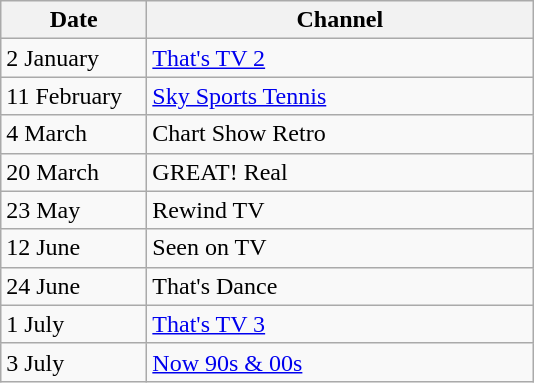<table class="wikitable">
<tr>
<th width=90>Date</th>
<th width=250>Channel</th>
</tr>
<tr>
<td>2 January</td>
<td><a href='#'>That's TV 2</a></td>
</tr>
<tr>
<td>11 February</td>
<td><a href='#'>Sky Sports Tennis</a></td>
</tr>
<tr>
<td>4 March</td>
<td>Chart Show Retro</td>
</tr>
<tr>
<td>20 March</td>
<td>GREAT! Real</td>
</tr>
<tr>
<td>23 May</td>
<td>Rewind TV</td>
</tr>
<tr>
<td>12 June</td>
<td>Seen on TV</td>
</tr>
<tr>
<td>24 June</td>
<td>That's Dance</td>
</tr>
<tr>
<td>1 July</td>
<td><a href='#'>That's TV 3</a></td>
</tr>
<tr>
<td>3 July</td>
<td><a href='#'>Now 90s & 00s</a></td>
</tr>
</table>
